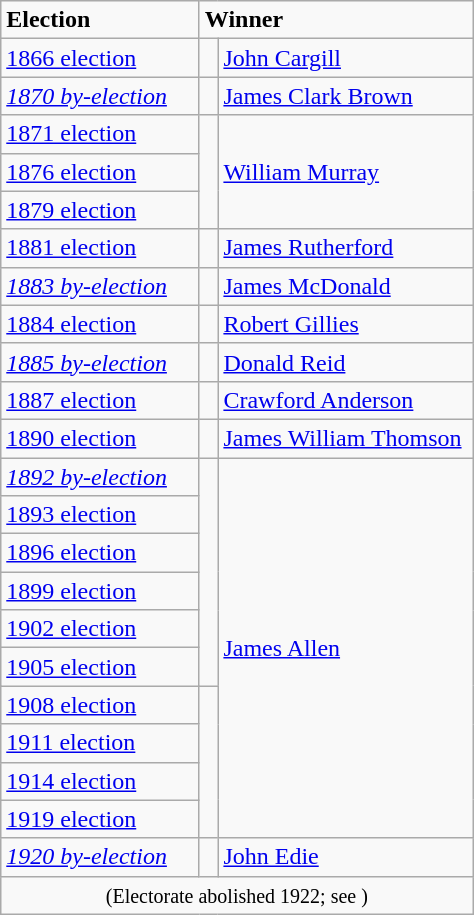<table class="wikitable">
<tr>
<td width=125><strong>Election</strong></td>
<td width=175 colspan=2><strong>Winner</strong></td>
</tr>
<tr>
<td><a href='#'>1866 election</a></td>
<td width=5 rowspan=1 bgcolor=></td>
<td><a href='#'>John Cargill</a></td>
</tr>
<tr>
<td><span><em><a href='#'>1870 by-election</a></em></span></td>
<td rowspan=1 bgcolor=></td>
<td rowspan=1><a href='#'>James Clark Brown</a></td>
</tr>
<tr>
<td><a href='#'>1871 election</a></td>
<td rowspan=3 bgcolor=></td>
<td rowspan=3><a href='#'>William Murray</a></td>
</tr>
<tr>
<td><a href='#'>1876 election</a></td>
</tr>
<tr>
<td><a href='#'>1879 election</a></td>
</tr>
<tr>
<td><a href='#'>1881 election</a></td>
<td rowspan=1 bgcolor=></td>
<td rowspan=1><a href='#'>James Rutherford</a></td>
</tr>
<tr>
<td><span><em><a href='#'>1883 by-election</a></em></span></td>
<td rowspan=1 bgcolor=></td>
<td rowspan=1><a href='#'>James McDonald</a></td>
</tr>
<tr>
<td><a href='#'>1884 election</a></td>
<td rowspan=1 bgcolor=></td>
<td rowspan=1><a href='#'>Robert Gillies</a></td>
</tr>
<tr>
<td><span><em><a href='#'>1885 by-election</a></em></span></td>
<td rowspan=1 bgcolor=></td>
<td rowspan=1><a href='#'>Donald Reid</a></td>
</tr>
<tr>
<td><a href='#'>1887 election</a></td>
<td rowspan=1 bgcolor=></td>
<td rowspan=1><a href='#'>Crawford Anderson</a></td>
</tr>
<tr>
<td><a href='#'>1890 election</a></td>
<td rowspan=1 bgcolor=></td>
<td rowspan=1><a href='#'>James William Thomson</a></td>
</tr>
<tr>
<td><span><em><a href='#'>1892 by-election</a></em></span></td>
<td rowspan=7 bgcolor=></td>
<td rowspan=11><a href='#'>James Allen</a></td>
</tr>
<tr>
<td><a href='#'>1893 election</a></td>
</tr>
<tr>
<td><a href='#'>1896 election</a></td>
</tr>
<tr>
<td><a href='#'>1899 election</a></td>
</tr>
<tr>
<td><a href='#'>1902 election</a></td>
</tr>
<tr>
<td><a href='#'>1905 election</a></td>
</tr>
<tr>
<td rowspan=2><a href='#'>1908 election</a></td>
</tr>
<tr>
<td rowspan=4 bgcolor=></td>
</tr>
<tr>
<td><a href='#'>1911 election</a></td>
</tr>
<tr>
<td><a href='#'>1914 election</a></td>
</tr>
<tr>
<td><a href='#'>1919 election</a></td>
</tr>
<tr>
<td><span><em><a href='#'>1920 by-election</a></em></span></td>
<td rowspan=1 bgcolor=></td>
<td rowspan=1><a href='#'>John Edie</a></td>
</tr>
<tr>
<td colspan=3 align=center><small>(Electorate abolished 1922; see )</small></td>
</tr>
</table>
